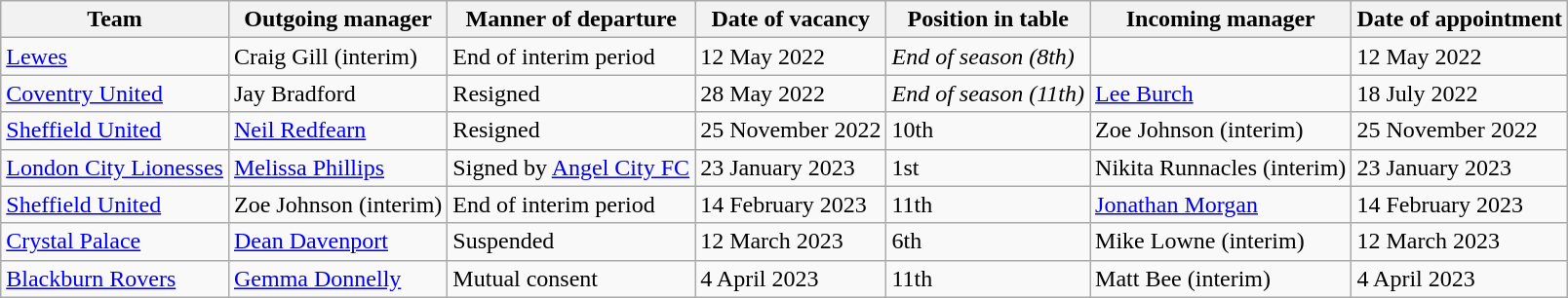<table class="wikitable sortable">
<tr>
<th>Team</th>
<th>Outgoing manager</th>
<th>Manner of departure</th>
<th>Date of vacancy</th>
<th>Position in table</th>
<th>Incoming manager</th>
<th>Date of appointment</th>
</tr>
<tr>
<td><a href='#'>Lewes</a></td>
<td> Craig Gill (interim)</td>
<td>End of interim period</td>
<td>12 May 2022</td>
<td><em>End of season (8th)</em></td>
<td> </td>
<td>12 May 2022</td>
</tr>
<tr>
<td><a href='#'>Coventry United</a></td>
<td> Jay Bradford</td>
<td>Resigned</td>
<td>28 May 2022</td>
<td><em>End of season (11th)</em></td>
<td> <a href='#'>Lee Burch</a></td>
<td>18 July 2022</td>
</tr>
<tr>
<td><a href='#'>Sheffield United</a></td>
<td> <a href='#'>Neil Redfearn</a></td>
<td>Resigned</td>
<td>25 November 2022</td>
<td>10th</td>
<td> Zoe Johnson (interim)</td>
<td>25 November 2022</td>
</tr>
<tr>
<td><a href='#'>London City Lionesses</a></td>
<td> <a href='#'>Melissa Phillips</a></td>
<td>Signed by <a href='#'>Angel City FC</a></td>
<td>23 January 2023</td>
<td>1st</td>
<td> Nikita Runnacles (interim)</td>
<td>23 January 2023</td>
</tr>
<tr>
<td><a href='#'>Sheffield United</a></td>
<td> Zoe Johnson (interim)</td>
<td>End of interim period</td>
<td>14 February 2023</td>
<td>11th</td>
<td> <a href='#'>Jonathan Morgan</a></td>
<td>14 February 2023</td>
</tr>
<tr>
<td><a href='#'>Crystal Palace</a></td>
<td> <a href='#'>Dean Davenport</a></td>
<td>Suspended</td>
<td>12 March 2023</td>
<td>6th</td>
<td> Mike Lowne (interim)</td>
<td>12 March 2023</td>
</tr>
<tr>
<td><a href='#'>Blackburn Rovers</a></td>
<td> <a href='#'>Gemma Donnelly</a></td>
<td>Mutual consent</td>
<td>4 April 2023</td>
<td>11th</td>
<td> Matt Bee (interim)</td>
<td>4 April 2023</td>
</tr>
</table>
